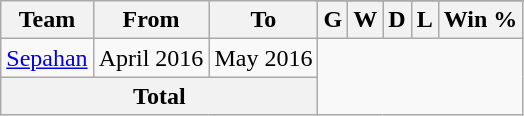<table class="wikitable" style="text-align: center">
<tr>
<th rowspan="2">Team</th>
<th rowspan="2">From</th>
<th rowspan="2">To</th>
</tr>
<tr>
<th>G</th>
<th>W</th>
<th>D</th>
<th>L</th>
<th>Win %</th>
</tr>
<tr>
<td><a href='#'>Sepahan</a></td>
<td align="left">April 2016</td>
<td align="left">May 2016<br></td>
</tr>
<tr>
<th colspan="3">Total<br></th>
</tr>
</table>
